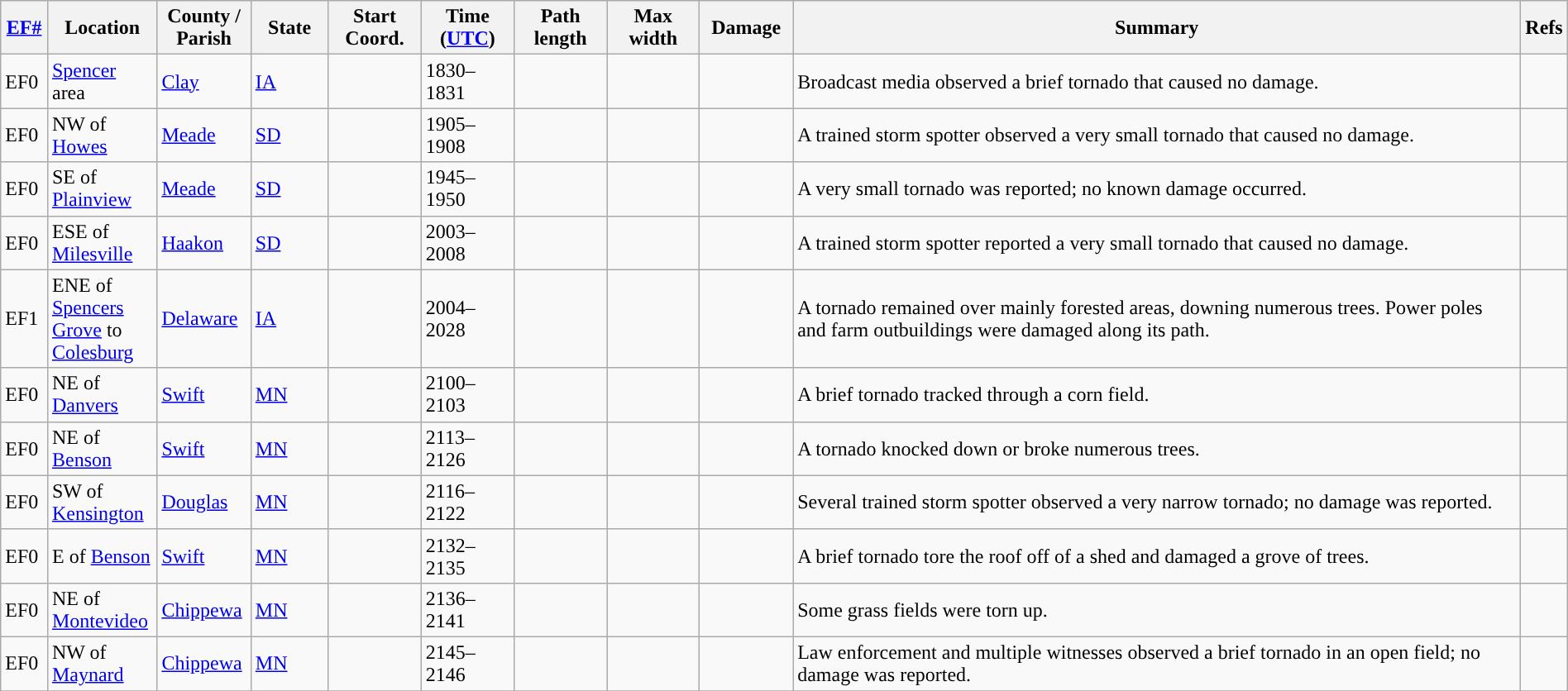<table class="wikitable sortable" style="width:100%;">
<tr>
<th scope="col" width="3%" align="center"><a href='#'>EF#</a></th>
<th scope="col" width="7%" align="center" class="unsortable">Location</th>
<th scope="col" width="6%" align="center" class="unsortable">County / Parish</th>
<th scope="col" width="5%" align="center">State</th>
<th scope="col" width="6%" align="center">Start Coord.</th>
<th scope="col" width="6%" align="center">Time (<a href='#'>UTC</a>)</th>
<th scope="col" width="6%" align="center">Path length</th>
<th scope="col" width="6%" align="center">Max width</th>
<th scope="col" width="6%" align="center">Damage</th>
<th scope="col" width="48%" class="unsortable" align="center">Summary</th>
<th scope="col" width="48%" class="unsortable" align="center">Refs</th>
</tr>
<tr>
<td>EF0</td>
<td><a href='#'>Spencer</a> area</td>
<td><a href='#'>Clay</a></td>
<td><a href='#'>IA</a></td>
<td></td>
<td>1830–1831</td>
<td></td>
<td></td>
<td></td>
<td>Broadcast media observed a brief tornado that caused no damage.</td>
<td></td>
</tr>
<tr>
<td>EF0</td>
<td>NW of <a href='#'>Howes</a></td>
<td><a href='#'>Meade</a></td>
<td><a href='#'>SD</a></td>
<td></td>
<td>1905–1908</td>
<td></td>
<td></td>
<td></td>
<td>A trained storm spotter observed a very small tornado that caused no damage.</td>
<td></td>
</tr>
<tr>
<td>EF0</td>
<td>SE of <a href='#'>Plainview</a></td>
<td><a href='#'>Meade</a></td>
<td><a href='#'>SD</a></td>
<td></td>
<td>1945–1950</td>
<td></td>
<td></td>
<td></td>
<td>A very small tornado was reported; no known damage occurred.</td>
<td></td>
</tr>
<tr>
<td>EF0</td>
<td>ESE of <a href='#'>Milesville</a></td>
<td><a href='#'>Haakon</a></td>
<td><a href='#'>SD</a></td>
<td></td>
<td>2003–2008</td>
<td></td>
<td></td>
<td></td>
<td>A trained storm spotter reported a very small tornado that caused no damage.</td>
<td></td>
</tr>
<tr>
<td>EF1</td>
<td>ENE of <a href='#'>Spencers Grove</a> to <a href='#'>Colesburg</a></td>
<td><a href='#'>Delaware</a></td>
<td><a href='#'>IA</a></td>
<td></td>
<td>2004–2028</td>
<td></td>
<td></td>
<td></td>
<td>A tornado remained over mainly forested areas, downing numerous trees. Power poles and farm outbuildings were damaged along its path.</td>
<td></td>
</tr>
<tr>
<td>EF0</td>
<td>NE of <a href='#'>Danvers</a></td>
<td><a href='#'>Swift</a></td>
<td><a href='#'>MN</a></td>
<td></td>
<td>2100–2103</td>
<td></td>
<td></td>
<td></td>
<td>A brief tornado tracked through a corn field.</td>
<td></td>
</tr>
<tr>
<td>EF0</td>
<td>NE of <a href='#'>Benson</a></td>
<td><a href='#'>Swift</a></td>
<td><a href='#'>MN</a></td>
<td></td>
<td>2113–2126</td>
<td></td>
<td></td>
<td></td>
<td>A tornado knocked down or broke numerous trees.</td>
<td></td>
</tr>
<tr>
<td>EF0</td>
<td>SW of <a href='#'>Kensington</a></td>
<td><a href='#'>Douglas</a></td>
<td><a href='#'>MN</a></td>
<td></td>
<td>2116–2122</td>
<td></td>
<td></td>
<td></td>
<td>Several trained storm spotter observed a very narrow tornado; no damage was reported.</td>
<td></td>
</tr>
<tr>
<td>EF0</td>
<td>E of <a href='#'>Benson</a></td>
<td><a href='#'>Swift</a></td>
<td><a href='#'>MN</a></td>
<td></td>
<td>2132–2135</td>
<td></td>
<td></td>
<td></td>
<td>A brief tornado tore the roof off of a shed and damaged a grove of trees.</td>
<td></td>
</tr>
<tr>
<td>EF0</td>
<td>NE of <a href='#'>Montevideo</a></td>
<td><a href='#'>Chippewa</a></td>
<td><a href='#'>MN</a></td>
<td></td>
<td>2136–2141</td>
<td></td>
<td></td>
<td></td>
<td>Some grass fields were torn up.</td>
<td></td>
</tr>
<tr>
<td>EF0</td>
<td>NW of <a href='#'>Maynard</a></td>
<td><a href='#'>Chippewa</a></td>
<td><a href='#'>MN</a></td>
<td></td>
<td>2145–2146</td>
<td></td>
<td></td>
<td></td>
<td>Law enforcement and multiple witnesses observed a brief tornado in an open field; no damage was reported.</td>
<td></td>
</tr>
<tr>
</tr>
</table>
